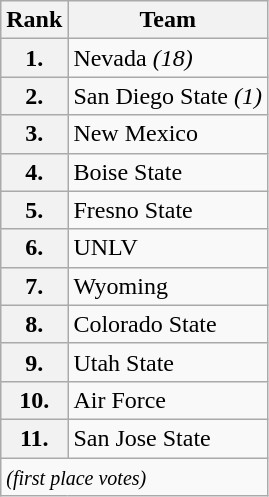<table class="wikitable">
<tr>
<th>Rank</th>
<th>Team</th>
</tr>
<tr>
<th>1.</th>
<td>Nevada <em>(18)</em></td>
</tr>
<tr>
<th>2.</th>
<td>San Diego State <em>(1)</em></td>
</tr>
<tr>
<th>3.</th>
<td>New Mexico</td>
</tr>
<tr>
<th>4.</th>
<td>Boise State</td>
</tr>
<tr>
<th>5.</th>
<td>Fresno State</td>
</tr>
<tr>
<th>6.</th>
<td>UNLV</td>
</tr>
<tr>
<th>7.</th>
<td>Wyoming</td>
</tr>
<tr>
<th>8.</th>
<td>Colorado State</td>
</tr>
<tr>
<th>9.</th>
<td>Utah State</td>
</tr>
<tr>
<th>10.</th>
<td>Air Force</td>
</tr>
<tr>
<th>11.</th>
<td>San Jose State</td>
</tr>
<tr>
<td colspan="3" valign="middle"><small><em>(first place votes)</em></small></td>
</tr>
</table>
